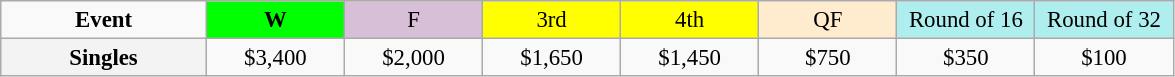<table class=wikitable style=font-size:95%;text-align:center>
<tr>
<td style="width:130px"><strong>Event</strong></td>
<td style="width:85px; background:lime"><strong>W</strong></td>
<td style="width:85px; background:thistle">F</td>
<td style="width:85px; background:#ffff00">3rd</td>
<td style="width:85px; background:#ffff00">4th</td>
<td style="width:85px; background:#ffebcd">QF</td>
<td style="width:85px; background:#afeeee">Round of 16</td>
<td style="width:85px; background:#afeeee">Round of 32</td>
</tr>
<tr>
<th style=background:#f3f3f3>Singles </th>
<td>$3,400</td>
<td>$2,000</td>
<td>$1,650</td>
<td>$1,450</td>
<td>$750</td>
<td>$350</td>
<td>$100</td>
</tr>
</table>
